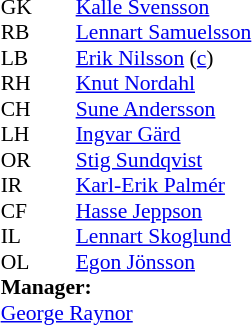<table style="font-size:90%; margin:0.2em auto;" cellspacing="0" cellpadding="0">
<tr>
<th width="25"></th>
<th width="25"></th>
</tr>
<tr>
<td>GK</td>
<td></td>
<td><a href='#'>Kalle Svensson</a></td>
</tr>
<tr>
<td>RB</td>
<td></td>
<td><a href='#'>Lennart Samuelsson</a></td>
</tr>
<tr>
<td>LB</td>
<td></td>
<td><a href='#'>Erik Nilsson</a> (<a href='#'>c</a>)</td>
</tr>
<tr>
<td>RH</td>
<td></td>
<td><a href='#'>Knut Nordahl</a></td>
</tr>
<tr>
<td>CH</td>
<td></td>
<td><a href='#'>Sune Andersson</a></td>
</tr>
<tr>
<td>LH</td>
<td></td>
<td><a href='#'>Ingvar Gärd</a></td>
</tr>
<tr>
<td>OR</td>
<td></td>
<td><a href='#'>Stig Sundqvist</a></td>
</tr>
<tr>
<td>IR</td>
<td></td>
<td><a href='#'>Karl-Erik Palmér</a></td>
</tr>
<tr>
<td>CF</td>
<td></td>
<td><a href='#'>Hasse Jeppson</a></td>
</tr>
<tr>
<td>IL</td>
<td></td>
<td><a href='#'>Lennart Skoglund</a></td>
</tr>
<tr>
<td>OL</td>
<td></td>
<td><a href='#'>Egon Jönsson</a></td>
</tr>
<tr>
<td colspan=3><strong>Manager:</strong></td>
</tr>
<tr>
<td colspan=4> <a href='#'>George Raynor</a></td>
</tr>
</table>
